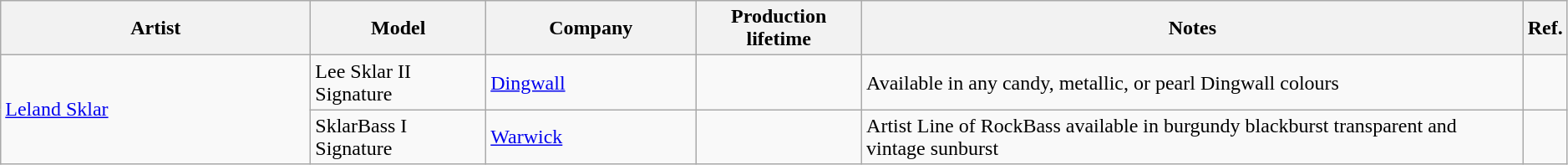<table class="wikitable sortable plainrowheaders" style="width:99%;">
<tr>
<th scope="col" style="width:15em;">Artist</th>
<th scope="col">Model</th>
<th scope="col" style="width:10em;">Company</th>
<th scope="col">Production lifetime</th>
<th scope="col" class="unsortable">Notes</th>
<th scope="col">Ref.</th>
</tr>
<tr>
<td rowspan=2><a href='#'>Leland Sklar</a></td>
<td>Lee Sklar II Signature</td>
<td><a href='#'>Dingwall</a></td>
<td></td>
<td>Available in any candy, metallic, or pearl Dingwall colours</td>
<td></td>
</tr>
<tr>
<td>SklarBass I Signature</td>
<td><a href='#'>Warwick</a></td>
<td></td>
<td>Artist Line of RockBass available in burgundy blackburst transparent and vintage sunburst</td>
<td></td>
</tr>
</table>
